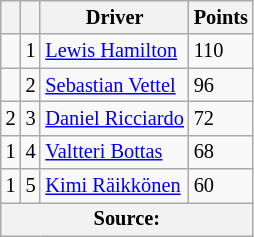<table class="wikitable" style="font-size: 85%;">
<tr>
<th></th>
<th></th>
<th>Driver</th>
<th>Points</th>
</tr>
<tr>
<td align="left"></td>
<td align="center">1</td>
<td data-sort-value="HAM"> <a href='#'>Lewis Hamilton</a></td>
<td align="left">110</td>
</tr>
<tr>
<td align="left"></td>
<td align="center">2</td>
<td data-sort-value="VET"> <a href='#'>Sebastian Vettel</a></td>
<td align="left">96</td>
</tr>
<tr>
<td align="left"> 2</td>
<td align="center">3</td>
<td data-sort-value="RIC"> <a href='#'>Daniel Ricciardo</a></td>
<td align="left">72</td>
</tr>
<tr>
<td align="left"> 1</td>
<td align="center">4</td>
<td data-sort-value="BOT"> <a href='#'>Valtteri Bottas</a></td>
<td align="left">68</td>
</tr>
<tr>
<td align="left"> 1</td>
<td align="center">5</td>
<td data-sort-value="RAI"> <a href='#'>Kimi Räikkönen</a></td>
<td align="left">60</td>
</tr>
<tr>
<th colspan=4>Source:</th>
</tr>
</table>
